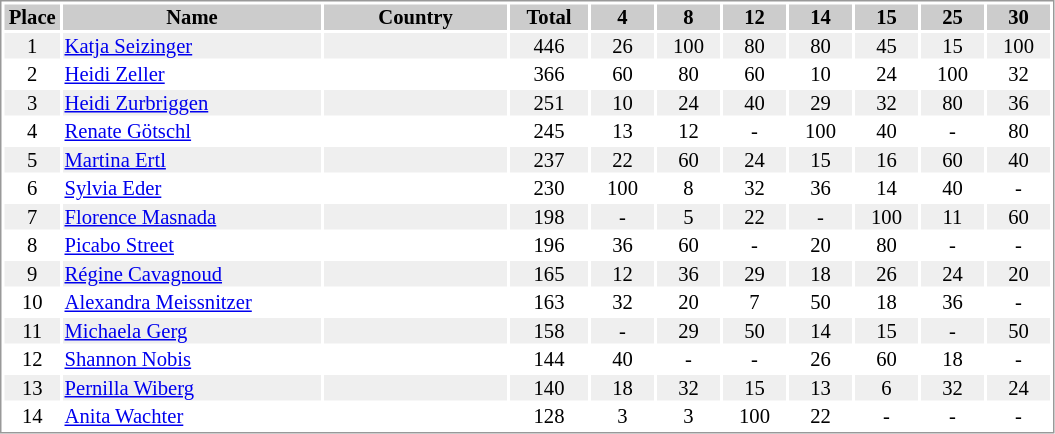<table border="0" style="border: 1px solid #999; background-color:#FFFFFF; text-align:center; font-size:86%; line-height:15px;">
<tr align="center" bgcolor="#CCCCCC">
<th width=35>Place</th>
<th width=170>Name</th>
<th width=120>Country</th>
<th width=50>Total</th>
<th width=40>4</th>
<th width=40>8</th>
<th width=40>12</th>
<th width=40>14</th>
<th width=40>15</th>
<th width=40>25</th>
<th width=40>30</th>
</tr>
<tr bgcolor="#EFEFEF">
<td>1</td>
<td align="left"><a href='#'>Katja Seizinger</a></td>
<td align="left"></td>
<td>446</td>
<td>26</td>
<td>100</td>
<td>80</td>
<td>80</td>
<td>45</td>
<td>15</td>
<td>100</td>
</tr>
<tr>
<td>2</td>
<td align="left"><a href='#'>Heidi Zeller</a></td>
<td align="left"></td>
<td>366</td>
<td>60</td>
<td>80</td>
<td>60</td>
<td>10</td>
<td>24</td>
<td>100</td>
<td>32</td>
</tr>
<tr bgcolor="#EFEFEF">
<td>3</td>
<td align="left"><a href='#'>Heidi Zurbriggen</a></td>
<td align="left"></td>
<td>251</td>
<td>10</td>
<td>24</td>
<td>40</td>
<td>29</td>
<td>32</td>
<td>80</td>
<td>36</td>
</tr>
<tr>
<td>4</td>
<td align="left"><a href='#'>Renate Götschl</a></td>
<td align="left"></td>
<td>245</td>
<td>13</td>
<td>12</td>
<td>-</td>
<td>100</td>
<td>40</td>
<td>-</td>
<td>80</td>
</tr>
<tr bgcolor="#EFEFEF">
<td>5</td>
<td align="left"><a href='#'>Martina Ertl</a></td>
<td align="left"></td>
<td>237</td>
<td>22</td>
<td>60</td>
<td>24</td>
<td>15</td>
<td>16</td>
<td>60</td>
<td>40</td>
</tr>
<tr>
<td>6</td>
<td align="left"><a href='#'>Sylvia Eder</a></td>
<td align="left"></td>
<td>230</td>
<td>100</td>
<td>8</td>
<td>32</td>
<td>36</td>
<td>14</td>
<td>40</td>
<td>-</td>
</tr>
<tr bgcolor="#EFEFEF">
<td>7</td>
<td align="left"><a href='#'>Florence Masnada</a></td>
<td align="left"></td>
<td>198</td>
<td>-</td>
<td>5</td>
<td>22</td>
<td>-</td>
<td>100</td>
<td>11</td>
<td>60</td>
</tr>
<tr>
<td>8</td>
<td align="left"><a href='#'>Picabo Street</a></td>
<td align="left"></td>
<td>196</td>
<td>36</td>
<td>60</td>
<td>-</td>
<td>20</td>
<td>80</td>
<td>-</td>
<td>-</td>
</tr>
<tr bgcolor="#EFEFEF">
<td>9</td>
<td align="left"><a href='#'>Régine Cavagnoud</a></td>
<td align="left"></td>
<td>165</td>
<td>12</td>
<td>36</td>
<td>29</td>
<td>18</td>
<td>26</td>
<td>24</td>
<td>20</td>
</tr>
<tr>
<td>10</td>
<td align="left"><a href='#'>Alexandra Meissnitzer</a></td>
<td align="left"></td>
<td>163</td>
<td>32</td>
<td>20</td>
<td>7</td>
<td>50</td>
<td>18</td>
<td>36</td>
<td>-</td>
</tr>
<tr bgcolor="#EFEFEF">
<td>11</td>
<td align="left"><a href='#'>Michaela Gerg</a></td>
<td align="left"></td>
<td>158</td>
<td>-</td>
<td>29</td>
<td>50</td>
<td>14</td>
<td>15</td>
<td>-</td>
<td>50</td>
</tr>
<tr>
<td>12</td>
<td align="left"><a href='#'>Shannon Nobis</a></td>
<td align="left"></td>
<td>144</td>
<td>40</td>
<td>-</td>
<td>-</td>
<td>26</td>
<td>60</td>
<td>18</td>
<td>-</td>
</tr>
<tr bgcolor="#EFEFEF">
<td>13</td>
<td align="left"><a href='#'>Pernilla Wiberg</a></td>
<td align="left"></td>
<td>140</td>
<td>18</td>
<td>32</td>
<td>15</td>
<td>13</td>
<td>6</td>
<td>32</td>
<td>24</td>
</tr>
<tr>
<td>14</td>
<td align="left"><a href='#'>Anita Wachter</a></td>
<td align="left"></td>
<td>128</td>
<td>3</td>
<td>3</td>
<td>100</td>
<td>22</td>
<td>-</td>
<td>-</td>
<td>-</td>
</tr>
</table>
